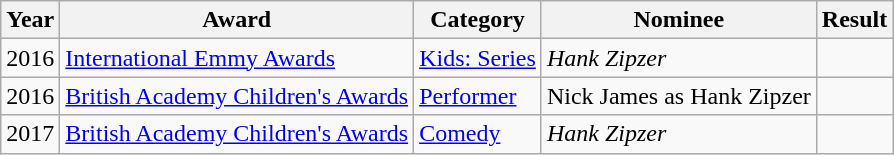<table class="wikitable sortable">
<tr>
<th>Year</th>
<th>Award</th>
<th>Category</th>
<th>Nominee</th>
<th>Result</th>
</tr>
<tr>
<td>2016</td>
<td><a href='#'>International Emmy Awards</a></td>
<td><a href='#'>Kids: Series</a></td>
<td><em>Hank Zipzer</em></td>
<td></td>
</tr>
<tr>
<td>2016</td>
<td><a href='#'>British Academy Children's Awards</a></td>
<td><a href='#'>Performer</a></td>
<td>Nick James as Hank Zipzer</td>
<td></td>
</tr>
<tr>
<td>2017</td>
<td><a href='#'>British Academy Children's Awards</a></td>
<td><a href='#'>Comedy</a></td>
<td><em>Hank Zipzer</em></td>
<td></td>
</tr>
</table>
